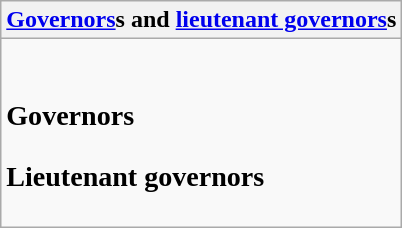<table class="wikitable collapsible collapsed">
<tr>
<th><a href='#'>Governors</a>s and <a href='#'>lieutenant governors</a>s</th>
</tr>
<tr>
<td><br><h3>Governors</h3><h3>Lieutenant governors</h3></td>
</tr>
</table>
